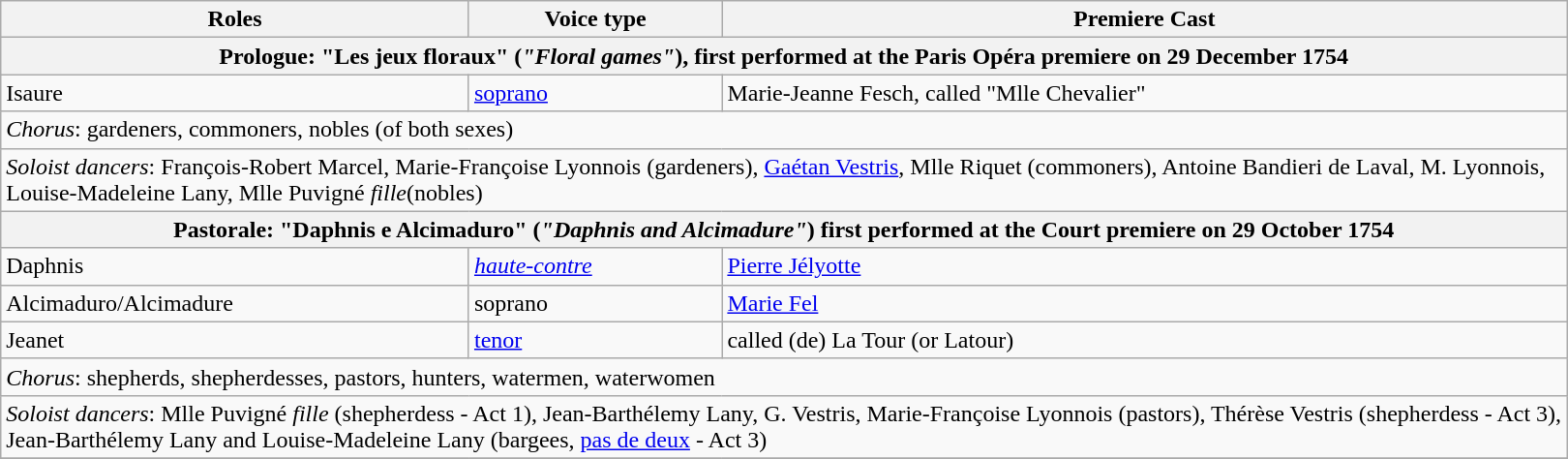<table class="wikitable">
<tr>
<th>Roles</th>
<th>Voice type</th>
<th>Premiere Cast</th>
</tr>
<tr>
<th colspan="3">Prologue: "Les jeux floraux" (<em>"Floral games"</em>), first performed at the Paris Opéra premiere on 29 December 1754</th>
</tr>
<tr>
<td>Isaure</td>
<td><a href='#'>soprano</a></td>
<td>Marie-Jeanne Fesch, called "Mlle Chevalier"</td>
</tr>
<tr>
<td colspan="3"><em>Chorus</em>: gardeners, commoners, nobles (of both sexes)</td>
</tr>
<tr>
<td colspan="3"><em>Soloist dancers</em>: François-Robert Marcel, Marie-Françoise Lyonnois (gardeners), <a href='#'>Gaétan Vestris</a>, Mlle Riquet (commoners), Antoine Bandieri de Laval, M. Lyonnois,<br>Louise-Madeleine Lany, Mlle Puvigné <em>fille</em>(nobles)</td>
</tr>
<tr>
<th colspan="3">Pastorale: "Daphnis e Alcimaduro" (<em>"Daphnis and Alcimadure"</em>) first performed at the Court premiere on 29 October 1754</th>
</tr>
<tr>
<td>Daphnis</td>
<td><em><a href='#'>haute-contre</a></em></td>
<td><a href='#'>Pierre Jélyotte</a></td>
</tr>
<tr>
<td>Alcimaduro/Alcimadure</td>
<td>soprano</td>
<td><a href='#'>Marie Fel</a></td>
</tr>
<tr>
<td>Jeanet</td>
<td><a href='#'>tenor</a></td>
<td> called (de) La Tour (or Latour)</td>
</tr>
<tr>
<td colspan="3"><em>Chorus</em>: shepherds, shepherdesses, pastors, hunters, watermen, waterwomen</td>
</tr>
<tr>
<td colspan="3"><em>Soloist dancers</em>: Mlle Puvigné <em>fille</em> (shepherdess - Act 1), Jean-Barthélemy Lany, G. Vestris, Marie-Françoise Lyonnois (pastors), Thérèse Vestris (shepherdess - Act 3),<br>Jean-Barthélemy Lany and Louise-Madeleine Lany (bargees, <a href='#'>pas de deux</a> - Act 3)</td>
</tr>
<tr>
</tr>
</table>
